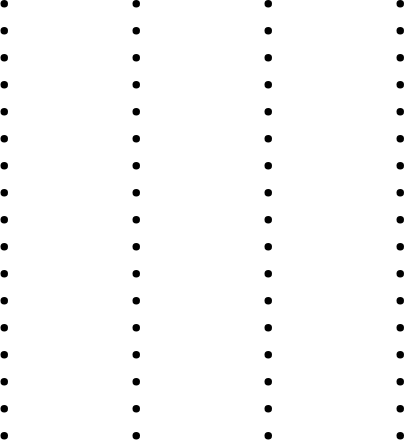<table>
<tr>
<td><br><ul><li></li><li></li><li></li><li></li><li></li><li></li><li></li><li></li><li></li><li></li><li></li><li></li><li></li><li></li><li></li><li></li><li></li></ul></td>
<td width=40></td>
<td valign=top><br><ul><li></li><li></li><li></li><li></li><li></li><li></li><li></li><li></li><li></li><li></li><li></li><li></li><li></li><li></li><li></li><li></li><li></li></ul></td>
<td width=40></td>
<td valign=top><br><ul><li></li><li></li><li></li><li></li><li></li><li></li><li></li><li></li><li></li><li></li><li></li><li></li><li></li><li></li><li></li><li></li><li></li></ul></td>
<td width=40></td>
<td valign=top><br><ul><li></li><li></li><li></li><li></li><li></li><li></li><li></li><li></li><li></li><li></li><li></li><li></li><li></li><li></li><li></li><li></li><li></li></ul></td>
</tr>
</table>
